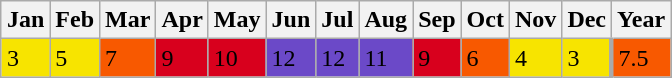<table class="wikitable" style="margin:1em auto;">
<tr>
<th>Jan</th>
<th>Feb</th>
<th>Mar</th>
<th>Apr</th>
<th>May</th>
<th>Jun</th>
<th>Jul</th>
<th>Aug</th>
<th>Sep</th>
<th>Oct</th>
<th>Nov</th>
<th>Dec</th>
<th>Year</th>
</tr>
<tr>
<td style="background:#f7e400;color:#000000;">3</td>
<td style="background:#f7e400;color:#000000;">5</td>
<td style="background:#f85900;color:#000000;">7</td>
<td style="background:#d8001d;color:#000000;">9</td>
<td style="background:#d8001d;color:#000000;">10</td>
<td style="background:#6b49c8;color:#000000;">12</td>
<td style="background:#6b49c8;color:#000000;">12</td>
<td style="background:#6b49c8;color:#000000;">11</td>
<td style="background:#d8001d;color:#000000;">9</td>
<td style="background:#f85900;color:#000000;">6</td>
<td style="background:#f7e400;color:#000000;">4</td>
<td style="background:#f7e400;color:#000000;">3</td>
<td style="background:#f85900;color:#000000;border-left-width:medium">7.5</td>
</tr>
</table>
